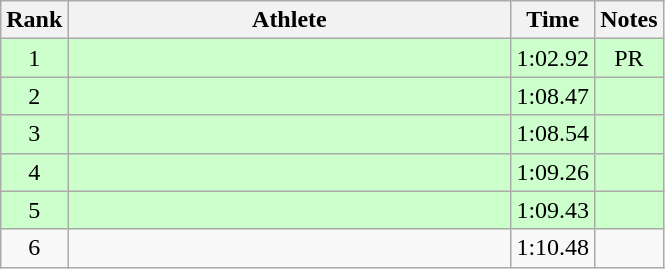<table class="wikitable" style="text-align:center">
<tr>
<th>Rank</th>
<th Style="width:18em">Athlete</th>
<th>Time</th>
<th>Notes</th>
</tr>
<tr style="background:#cfc">
<td>1</td>
<td style="text-align:left"></td>
<td>1:02.92</td>
<td>PR</td>
</tr>
<tr style="background:#cfc">
<td>2</td>
<td style="text-align:left"></td>
<td>1:08.47</td>
<td></td>
</tr>
<tr style="background:#cfc">
<td>3</td>
<td style="text-align:left"></td>
<td>1:08.54</td>
<td></td>
</tr>
<tr style="background:#cfc">
<td>4</td>
<td style="text-align:left"></td>
<td>1:09.26</td>
<td></td>
</tr>
<tr style="background:#cfc">
<td>5</td>
<td style="text-align:left"></td>
<td>1:09.43</td>
<td></td>
</tr>
<tr>
<td>6</td>
<td style="text-align:left"></td>
<td>1:10.48</td>
<td></td>
</tr>
</table>
